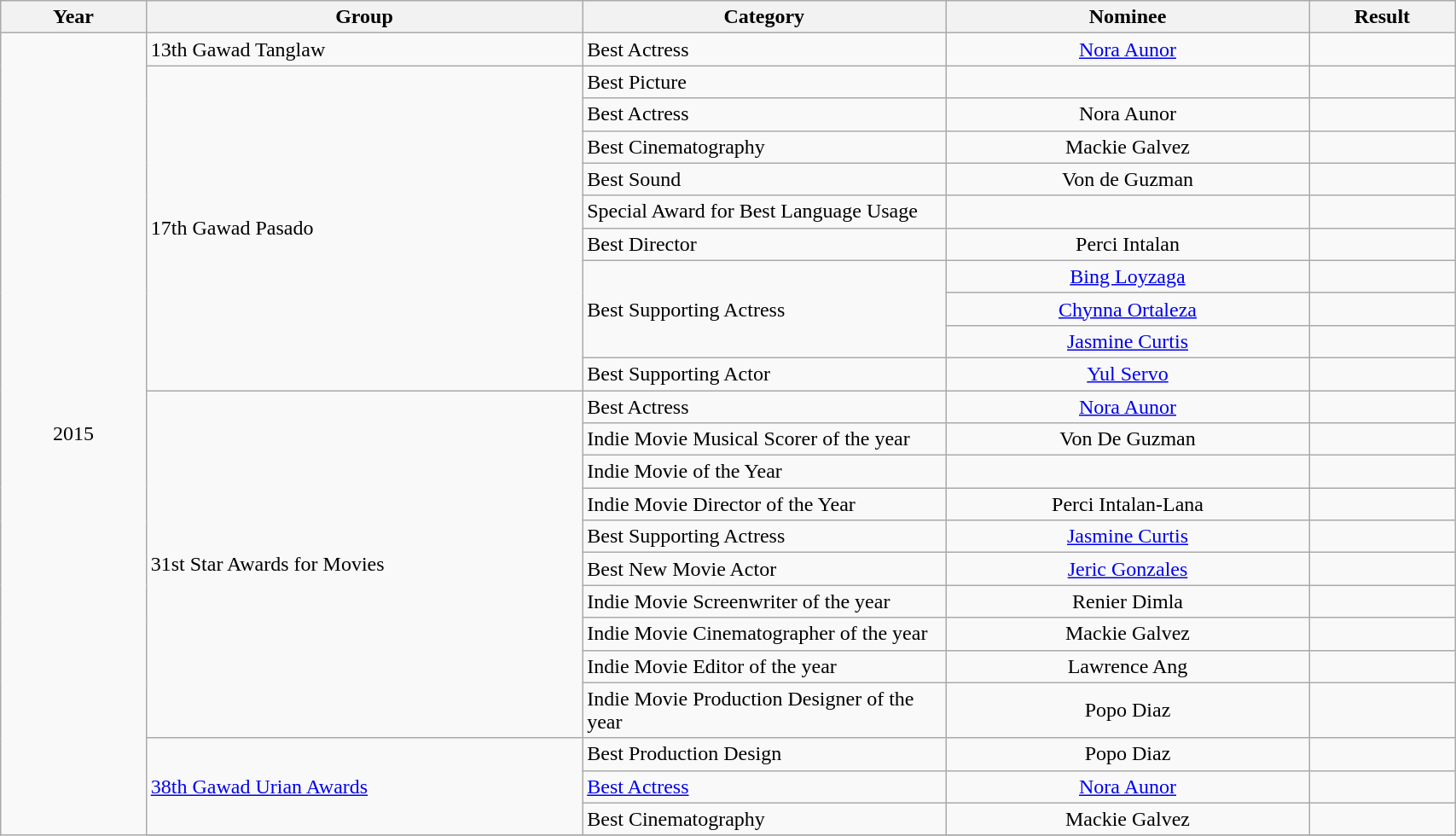<table width="90%" class="wikitable sortable">
<tr>
<th width="10%">Year</th>
<th width="30%">Group</th>
<th width="25%">Category</th>
<th width="25%">Nominee</th>
<th width="10%">Result</th>
</tr>
<tr>
<td rowspan="50" align="center">2015</td>
<td align="left">13th Gawad Tanglaw</td>
<td align="left">Best Actress</td>
<td align="center"><a href='#'>Nora Aunor</a></td>
<td></td>
</tr>
<tr>
<td rowspan="10" align="left">17th Gawad Pasado</td>
<td align="left">Best Picture</td>
<td align="center"></td>
<td></td>
</tr>
<tr>
<td align="left">Best Actress</td>
<td align="center">Nora Aunor</td>
<td></td>
</tr>
<tr>
<td align="left">Best Cinematography</td>
<td align="center">Mackie Galvez</td>
<td></td>
</tr>
<tr>
<td align="left">Best Sound</td>
<td align="center">Von de Guzman</td>
<td></td>
</tr>
<tr>
<td align="left">Special Award for Best Language Usage</td>
<td align="center"></td>
<td></td>
</tr>
<tr>
<td align="left">Best Director</td>
<td align="center">Perci Intalan</td>
<td></td>
</tr>
<tr>
<td rowspan=3 align="left">Best Supporting Actress</td>
<td align="center"><a href='#'>Bing Loyzaga</a></td>
<td></td>
</tr>
<tr>
<td align="center"><a href='#'>Chynna Ortaleza</a></td>
<td></td>
</tr>
<tr>
<td align="center"><a href='#'>Jasmine Curtis</a></td>
<td></td>
</tr>
<tr>
<td align="left">Best Supporting Actor</td>
<td align="center"><a href='#'>Yul Servo</a></td>
<td></td>
</tr>
<tr>
<td rowspan=10 align="left">31st Star Awards for Movies</td>
<td align="left">Best Actress</td>
<td align="center"><a href='#'>Nora Aunor</a></td>
<td></td>
</tr>
<tr>
<td align="left">Indie Movie Musical Scorer of the year</td>
<td align="center">Von De Guzman</td>
<td></td>
</tr>
<tr>
<td align="left">Indie Movie of the Year</td>
<td align="center"></td>
<td></td>
</tr>
<tr>
<td align="left">Indie Movie Director of the Year</td>
<td align="center">Perci Intalan-Lana</td>
<td></td>
</tr>
<tr>
<td align="left">Best Supporting Actress</td>
<td align="center"><a href='#'>Jasmine Curtis</a></td>
<td></td>
</tr>
<tr>
<td align="left">Best New Movie Actor</td>
<td align="center"><a href='#'>Jeric Gonzales</a></td>
<td></td>
</tr>
<tr>
<td align="left">Indie Movie Screenwriter of the year</td>
<td align="center">Renier Dimla</td>
<td></td>
</tr>
<tr>
<td align="left">Indie Movie Cinematographer of the year</td>
<td align="center">Mackie Galvez</td>
<td></td>
</tr>
<tr>
<td align="left">Indie Movie Editor of the year</td>
<td align="center">Lawrence Ang</td>
<td></td>
</tr>
<tr>
<td align="left">Indie Movie Production Designer of the year</td>
<td align="center">Popo Diaz</td>
<td></td>
</tr>
<tr>
<td rowspan=3 align="left"><a href='#'>38th Gawad Urian Awards</a></td>
<td align="left">Best Production Design</td>
<td align="center">Popo Diaz</td>
<td></td>
</tr>
<tr>
<td align="left"><a href='#'>Best Actress</a></td>
<td align="center"><a href='#'>Nora Aunor</a></td>
<td></td>
</tr>
<tr>
<td align="left">Best Cinematography</td>
<td align="center">Mackie Galvez</td>
<td></td>
</tr>
<tr>
</tr>
</table>
